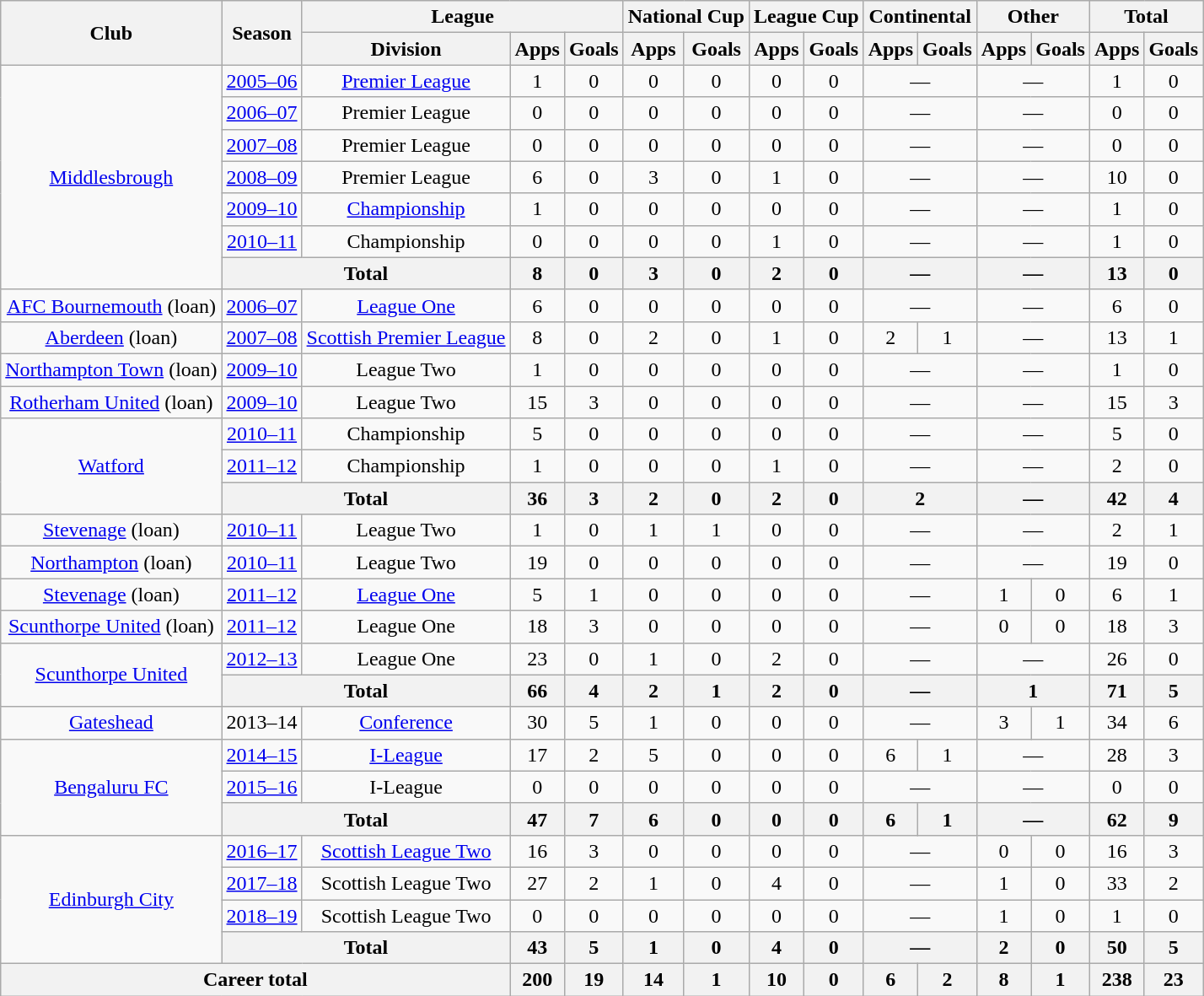<table class="wikitable" style="text-align: center">
<tr>
<th rowspan="2">Club</th>
<th rowspan="2">Season</th>
<th colspan="3">League</th>
<th colspan="2">National Cup</th>
<th colspan="2">League Cup</th>
<th colspan="2">Continental</th>
<th colspan="2">Other</th>
<th colspan="2">Total</th>
</tr>
<tr>
<th>Division</th>
<th>Apps</th>
<th>Goals</th>
<th>Apps</th>
<th>Goals</th>
<th>Apps</th>
<th>Goals</th>
<th>Apps</th>
<th>Goals</th>
<th>Apps</th>
<th>Goals</th>
<th>Apps</th>
<th>Goals</th>
</tr>
<tr>
<td rowspan="7"><a href='#'>Middlesbrough</a></td>
<td><a href='#'>2005–06</a></td>
<td><a href='#'>Premier League</a></td>
<td>1</td>
<td>0</td>
<td>0</td>
<td>0</td>
<td>0</td>
<td>0</td>
<td colspan="2">—</td>
<td colspan="2">—</td>
<td>1</td>
<td>0</td>
</tr>
<tr>
<td><a href='#'>2006–07</a></td>
<td>Premier League</td>
<td>0</td>
<td>0</td>
<td>0</td>
<td>0</td>
<td>0</td>
<td>0</td>
<td colspan="2">—</td>
<td colspan="2">—</td>
<td>0</td>
<td>0</td>
</tr>
<tr>
<td><a href='#'>2007–08</a></td>
<td>Premier League</td>
<td>0</td>
<td>0</td>
<td>0</td>
<td>0</td>
<td>0</td>
<td>0</td>
<td colspan="2">—</td>
<td colspan="2">—</td>
<td>0</td>
<td>0</td>
</tr>
<tr>
<td><a href='#'>2008–09</a></td>
<td>Premier League</td>
<td>6</td>
<td>0</td>
<td>3</td>
<td>0</td>
<td>1</td>
<td>0</td>
<td colspan="2">—</td>
<td colspan="2">—</td>
<td>10</td>
<td>0</td>
</tr>
<tr>
<td><a href='#'>2009–10</a></td>
<td><a href='#'>Championship</a></td>
<td>1</td>
<td>0</td>
<td>0</td>
<td>0</td>
<td>0</td>
<td>0</td>
<td colspan="2">—</td>
<td colspan="2">—</td>
<td>1</td>
<td>0</td>
</tr>
<tr>
<td><a href='#'>2010–11</a></td>
<td>Championship</td>
<td>0</td>
<td>0</td>
<td>0</td>
<td>0</td>
<td>1</td>
<td>0</td>
<td colspan="2">—</td>
<td colspan="2">—</td>
<td>1</td>
<td>0</td>
</tr>
<tr>
<th colspan="2">Total</th>
<th>8</th>
<th>0</th>
<th>3</th>
<th>0</th>
<th>2</th>
<th>0</th>
<th colspan="2">—</th>
<th colspan="2">—</th>
<th>13</th>
<th>0</th>
</tr>
<tr>
<td><a href='#'>AFC Bournemouth</a> (loan)</td>
<td><a href='#'>2006–07</a></td>
<td><a href='#'>League One</a></td>
<td>6</td>
<td>0</td>
<td>0</td>
<td>0</td>
<td>0</td>
<td>0</td>
<td colspan="2">—</td>
<td colspan="2">—</td>
<td>6</td>
<td>0</td>
</tr>
<tr>
<td><a href='#'>Aberdeen</a> (loan)</td>
<td><a href='#'>2007–08</a></td>
<td><a href='#'>Scottish Premier League</a></td>
<td>8</td>
<td>0</td>
<td>2</td>
<td>0</td>
<td>1</td>
<td>0</td>
<td>2</td>
<td>1</td>
<td colspan="2">—</td>
<td>13</td>
<td>1</td>
</tr>
<tr>
<td><a href='#'>Northampton Town</a> (loan)</td>
<td><a href='#'>2009–10</a></td>
<td>League Two</td>
<td>1</td>
<td>0</td>
<td>0</td>
<td>0</td>
<td>0</td>
<td>0</td>
<td colspan="2">—</td>
<td colspan="2">—</td>
<td>1</td>
<td>0</td>
</tr>
<tr>
<td><a href='#'>Rotherham United</a> (loan)</td>
<td><a href='#'>2009–10</a></td>
<td>League Two</td>
<td>15</td>
<td>3</td>
<td>0</td>
<td>0</td>
<td>0</td>
<td>0</td>
<td colspan="2">—</td>
<td colspan="2">—</td>
<td>15</td>
<td>3</td>
</tr>
<tr>
<td rowspan="3"><a href='#'>Watford</a></td>
<td><a href='#'>2010–11</a></td>
<td>Championship</td>
<td>5</td>
<td>0</td>
<td>0</td>
<td>0</td>
<td>0</td>
<td>0</td>
<td colspan="2">—</td>
<td colspan="2">—</td>
<td>5</td>
<td>0</td>
</tr>
<tr>
<td><a href='#'>2011–12</a></td>
<td>Championship</td>
<td>1</td>
<td>0</td>
<td>0</td>
<td>0</td>
<td>1</td>
<td>0</td>
<td colspan="2">—</td>
<td colspan="2">—</td>
<td>2</td>
<td>0</td>
</tr>
<tr>
<th colspan="2">Total</th>
<th>36</th>
<th>3</th>
<th>2</th>
<th>0</th>
<th>2</th>
<th>0</th>
<th colspan="2">2</th>
<th colspan="2">—</th>
<th>42</th>
<th>4</th>
</tr>
<tr>
<td><a href='#'>Stevenage</a> (loan)</td>
<td><a href='#'>2010–11</a></td>
<td>League Two</td>
<td>1</td>
<td>0</td>
<td>1</td>
<td>1</td>
<td>0</td>
<td>0</td>
<td colspan="2">—</td>
<td colspan="2">—</td>
<td>2</td>
<td>1</td>
</tr>
<tr>
<td><a href='#'>Northampton</a> (loan)</td>
<td><a href='#'>2010–11</a></td>
<td>League Two</td>
<td>19</td>
<td>0</td>
<td>0</td>
<td>0</td>
<td>0</td>
<td>0</td>
<td colspan="2">—</td>
<td colspan="2">—</td>
<td>19</td>
<td>0</td>
</tr>
<tr>
<td><a href='#'>Stevenage</a> (loan)</td>
<td><a href='#'>2011–12</a></td>
<td><a href='#'>League One</a></td>
<td>5</td>
<td>1</td>
<td>0</td>
<td>0</td>
<td>0</td>
<td>0</td>
<td colspan="2">—</td>
<td>1</td>
<td>0</td>
<td>6</td>
<td>1</td>
</tr>
<tr>
<td><a href='#'>Scunthorpe United</a> (loan)</td>
<td><a href='#'>2011–12</a></td>
<td>League One</td>
<td>18</td>
<td>3</td>
<td>0</td>
<td>0</td>
<td>0</td>
<td>0</td>
<td colspan="2">—</td>
<td>0</td>
<td>0</td>
<td>18</td>
<td>3</td>
</tr>
<tr>
<td rowspan="2"><a href='#'>Scunthorpe United</a></td>
<td><a href='#'>2012–13</a></td>
<td>League One</td>
<td>23</td>
<td>0</td>
<td>1</td>
<td>0</td>
<td>2</td>
<td>0</td>
<td colspan="2">—</td>
<td colspan="2">—</td>
<td>26</td>
<td>0</td>
</tr>
<tr>
<th colspan="2">Total</th>
<th>66</th>
<th>4</th>
<th>2</th>
<th>1</th>
<th>2</th>
<th>0</th>
<th colspan="2">—</th>
<th colspan="2">1</th>
<th>71</th>
<th>5</th>
</tr>
<tr>
<td><a href='#'>Gateshead</a></td>
<td>2013–14</td>
<td><a href='#'>Conference</a></td>
<td>30</td>
<td>5</td>
<td>1</td>
<td>0</td>
<td>0</td>
<td>0</td>
<td colspan="2">—</td>
<td>3</td>
<td>1</td>
<td>34</td>
<td>6</td>
</tr>
<tr>
<td rowspan="3"><a href='#'>Bengaluru FC</a></td>
<td><a href='#'>2014–15</a></td>
<td><a href='#'>I-League</a></td>
<td>17</td>
<td>2</td>
<td>5</td>
<td>0</td>
<td>0</td>
<td>0</td>
<td>6</td>
<td>1</td>
<td colspan="2">—</td>
<td>28</td>
<td>3</td>
</tr>
<tr>
<td><a href='#'>2015–16</a></td>
<td>I-League</td>
<td>0</td>
<td>0</td>
<td>0</td>
<td>0</td>
<td>0</td>
<td>0</td>
<td colspan="2">—</td>
<td colspan="2">—</td>
<td>0</td>
<td>0</td>
</tr>
<tr>
<th colspan="2">Total</th>
<th>47</th>
<th>7</th>
<th>6</th>
<th>0</th>
<th>0</th>
<th>0</th>
<th>6</th>
<th>1</th>
<th colspan="2">—</th>
<th>62</th>
<th>9</th>
</tr>
<tr>
<td rowspan="4"><a href='#'>Edinburgh City</a></td>
<td><a href='#'>2016–17</a></td>
<td><a href='#'>Scottish League Two</a></td>
<td>16</td>
<td>3</td>
<td>0</td>
<td>0</td>
<td>0</td>
<td>0</td>
<td colspan="2">—</td>
<td>0</td>
<td>0</td>
<td>16</td>
<td>3</td>
</tr>
<tr>
<td><a href='#'>2017–18</a></td>
<td>Scottish League Two</td>
<td>27</td>
<td>2</td>
<td>1</td>
<td>0</td>
<td>4</td>
<td>0</td>
<td colspan="2">—</td>
<td>1</td>
<td>0</td>
<td>33</td>
<td>2</td>
</tr>
<tr>
<td><a href='#'>2018–19</a></td>
<td>Scottish League Two</td>
<td>0</td>
<td>0</td>
<td>0</td>
<td>0</td>
<td>0</td>
<td>0</td>
<td colspan="2">—</td>
<td>1</td>
<td>0</td>
<td>1</td>
<td>0</td>
</tr>
<tr>
<th colspan="2">Total</th>
<th>43</th>
<th>5</th>
<th>1</th>
<th>0</th>
<th>4</th>
<th>0</th>
<th colspan="2">—</th>
<th>2</th>
<th>0</th>
<th>50</th>
<th>5</th>
</tr>
<tr>
<th colspan="3">Career total</th>
<th>200</th>
<th>19</th>
<th>14</th>
<th>1</th>
<th>10</th>
<th>0</th>
<th>6</th>
<th>2</th>
<th>8</th>
<th>1</th>
<th>238</th>
<th>23</th>
</tr>
</table>
